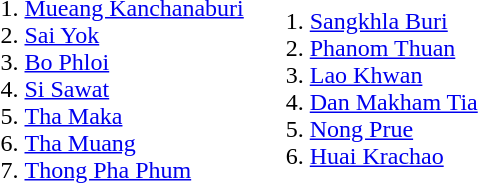<table>
<tr --valign=top>
<td><br><ol><li><a href='#'>Mueang Kanchanaburi</a></li><li><a href='#'>Sai Yok</a></li><li><a href='#'>Bo Phloi</a></li><li><a href='#'>Si Sawat</a></li><li><a href='#'>Tha Maka</a></li><li><a href='#'>Tha Muang</a></li><li><a href='#'>Thong Pha Phum</a></li></ol></td>
<td><br><ol>
<li><a href='#'>Sangkhla Buri</a></li>
<li><a href='#'>Phanom Thuan</a></li>
<li><a href='#'>Lao Khwan</a></li>
<li><a href='#'>Dan Makham Tia</a></li>
<li><a href='#'>Nong Prue</a></li>
<li><a href='#'>Huai Krachao</a></li>
</ol></td>
</tr>
</table>
